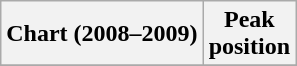<table class="wikitable plainrowheaders">
<tr>
<th scope="col">Chart (2008–2009)</th>
<th scope="col">Peak<br>position</th>
</tr>
<tr>
</tr>
</table>
